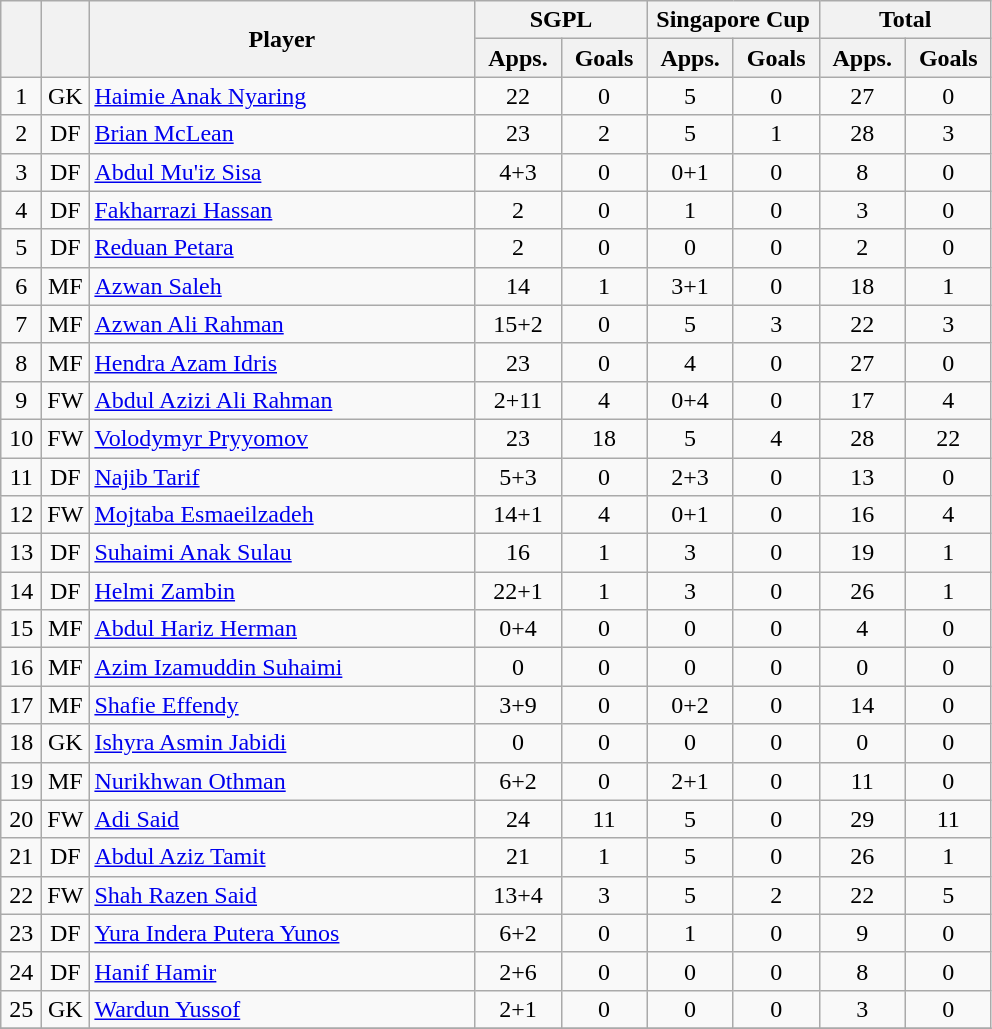<table class="wikitable" style="text-align:center; font-size:100%; ">
<tr>
<th rowspan=2 width="20"></th>
<th rowspan=2 width="20"></th>
<th rowspan=2 width="250">Player</th>
<th colspan=2 width="100">SGPL</th>
<th colspan=2 width="100">Singapore Cup</th>
<th colspan=2 width="100">Total</th>
</tr>
<tr>
<th width="50">Apps.</th>
<th width="50">Goals</th>
<th width="50">Apps.</th>
<th width="50">Goals</th>
<th width="50">Apps.</th>
<th width="50">Goals</th>
</tr>
<tr>
<td>1</td>
<td>GK</td>
<td align=left> <a href='#'>Haimie Anak Nyaring</a></td>
<td>22</td>
<td>0</td>
<td>5</td>
<td>0</td>
<td>27</td>
<td>0</td>
</tr>
<tr>
<td>2</td>
<td>DF</td>
<td align=left> <a href='#'>Brian McLean</a></td>
<td>23</td>
<td>2</td>
<td>5</td>
<td>1</td>
<td>28</td>
<td>3</td>
</tr>
<tr>
<td>3</td>
<td>DF</td>
<td align=left> <a href='#'>Abdul Mu'iz Sisa</a></td>
<td>4+3</td>
<td>0</td>
<td>0+1</td>
<td>0</td>
<td>8</td>
<td>0</td>
</tr>
<tr>
<td>4</td>
<td>DF</td>
<td align=left> <a href='#'>Fakharrazi Hassan</a></td>
<td>2</td>
<td>0</td>
<td>1</td>
<td>0</td>
<td>3</td>
<td>0</td>
</tr>
<tr>
<td>5</td>
<td>DF</td>
<td align=left> <a href='#'>Reduan Petara</a></td>
<td>2</td>
<td>0</td>
<td>0</td>
<td>0</td>
<td>2</td>
<td>0</td>
</tr>
<tr>
<td>6</td>
<td>MF</td>
<td align=left> <a href='#'>Azwan Saleh</a></td>
<td>14</td>
<td>1</td>
<td>3+1</td>
<td>0</td>
<td>18</td>
<td>1</td>
</tr>
<tr>
<td>7</td>
<td>MF</td>
<td align=left> <a href='#'>Azwan Ali Rahman</a></td>
<td>15+2</td>
<td>0</td>
<td>5</td>
<td>3</td>
<td>22</td>
<td>3</td>
</tr>
<tr>
<td>8</td>
<td>MF</td>
<td align=left> <a href='#'>Hendra Azam Idris</a></td>
<td>23</td>
<td>0</td>
<td>4</td>
<td>0</td>
<td>27</td>
<td>0</td>
</tr>
<tr>
<td>9</td>
<td>FW</td>
<td align=left> <a href='#'>Abdul Azizi Ali Rahman</a></td>
<td>2+11</td>
<td>4</td>
<td>0+4</td>
<td>0</td>
<td>17</td>
<td>4</td>
</tr>
<tr>
<td>10</td>
<td>FW</td>
<td align=left> <a href='#'>Volodymyr Pryyomov</a></td>
<td>23</td>
<td>18</td>
<td>5</td>
<td>4</td>
<td>28</td>
<td>22</td>
</tr>
<tr>
<td>11</td>
<td>DF</td>
<td align=left> <a href='#'>Najib Tarif</a></td>
<td>5+3</td>
<td>0</td>
<td>2+3</td>
<td>0</td>
<td>13</td>
<td>0</td>
</tr>
<tr>
<td>12</td>
<td>FW</td>
<td align=left> <a href='#'>Mojtaba Esmaeilzadeh</a></td>
<td>14+1</td>
<td>4</td>
<td>0+1</td>
<td>0</td>
<td>16</td>
<td>4</td>
</tr>
<tr>
<td>13</td>
<td>DF</td>
<td align=left> <a href='#'>Suhaimi Anak Sulau</a></td>
<td>16</td>
<td>1</td>
<td>3</td>
<td>0</td>
<td>19</td>
<td>1</td>
</tr>
<tr>
<td>14</td>
<td>DF</td>
<td align=left> <a href='#'>Helmi Zambin</a></td>
<td>22+1</td>
<td>1</td>
<td>3</td>
<td>0</td>
<td>26</td>
<td>1</td>
</tr>
<tr>
<td>15</td>
<td>MF</td>
<td align=left> <a href='#'>Abdul Hariz Herman</a></td>
<td>0+4</td>
<td>0</td>
<td>0</td>
<td>0</td>
<td>4</td>
<td>0</td>
</tr>
<tr>
<td>16</td>
<td>MF</td>
<td align=left> <a href='#'>Azim Izamuddin Suhaimi</a></td>
<td>0</td>
<td>0</td>
<td>0</td>
<td>0</td>
<td>0</td>
<td>0</td>
</tr>
<tr>
<td>17</td>
<td>MF</td>
<td align=left> <a href='#'>Shafie Effendy</a></td>
<td>3+9</td>
<td>0</td>
<td>0+2</td>
<td>0</td>
<td>14</td>
<td>0</td>
</tr>
<tr>
<td>18</td>
<td>GK</td>
<td align=left> <a href='#'>Ishyra Asmin Jabidi</a></td>
<td>0</td>
<td>0</td>
<td>0</td>
<td>0</td>
<td>0</td>
<td>0</td>
</tr>
<tr>
<td>19</td>
<td>MF</td>
<td align=left> <a href='#'>Nurikhwan Othman</a></td>
<td>6+2</td>
<td>0</td>
<td>2+1</td>
<td>0</td>
<td>11</td>
<td>0</td>
</tr>
<tr>
<td>20</td>
<td>FW</td>
<td align=left> <a href='#'>Adi Said</a></td>
<td>24</td>
<td>11</td>
<td>5</td>
<td>0</td>
<td>29</td>
<td>11</td>
</tr>
<tr>
<td>21</td>
<td>DF</td>
<td align=left> <a href='#'>Abdul Aziz Tamit</a></td>
<td>21</td>
<td>1</td>
<td>5</td>
<td>0</td>
<td>26</td>
<td>1</td>
</tr>
<tr>
<td>22</td>
<td>FW</td>
<td align=left> <a href='#'>Shah Razen Said</a></td>
<td>13+4</td>
<td>3</td>
<td>5</td>
<td>2</td>
<td>22</td>
<td>5</td>
</tr>
<tr>
<td>23</td>
<td>DF</td>
<td align=left> <a href='#'>Yura Indera Putera Yunos</a></td>
<td>6+2</td>
<td>0</td>
<td>1</td>
<td>0</td>
<td>9</td>
<td>0</td>
</tr>
<tr>
<td>24</td>
<td>DF</td>
<td align=left> <a href='#'>Hanif Hamir</a></td>
<td>2+6</td>
<td>0</td>
<td>0</td>
<td>0</td>
<td>8</td>
<td>0</td>
</tr>
<tr>
<td>25</td>
<td>GK</td>
<td align=left> <a href='#'>Wardun Yussof</a></td>
<td>2+1</td>
<td>0</td>
<td>0</td>
<td>0</td>
<td>3</td>
<td>0</td>
</tr>
<tr>
</tr>
</table>
